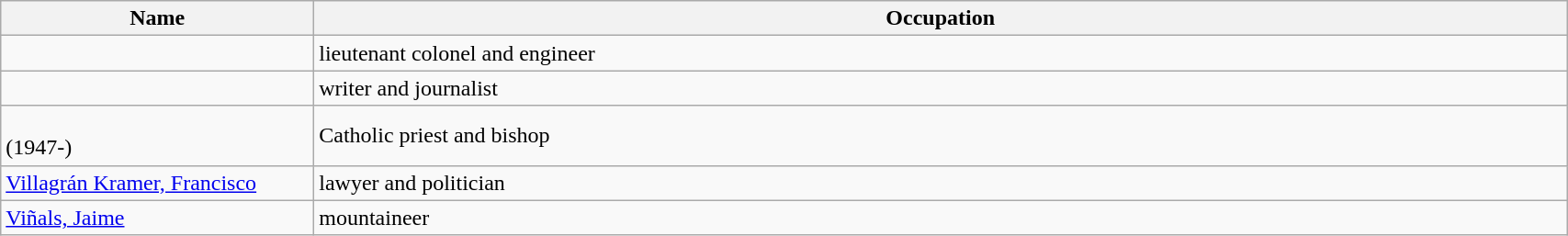<table class="mw-collapsible mw-collapsed wikitable sortable" width=90%>
<tr>
<th style= color:black; font-size:100%" align=center width=20%><strong>Name</strong></th>
<th style= color:black; font-size:100%" align=center><strong>Occupation</strong></th>
</tr>
<tr>
<td></td>
<td>lieutenant colonel and engineer</td>
</tr>
<tr>
<td></td>
<td>writer and journalist </td>
</tr>
<tr>
<td><br>(1947-)</td>
<td>Catholic priest and bishop</td>
</tr>
<tr>
<td><a href='#'>Villagrán Kramer, Francisco</a></td>
<td>lawyer and politician</td>
</tr>
<tr>
<td><a href='#'>Viñals, Jaime</a></td>
<td>mountaineer</td>
</tr>
</table>
